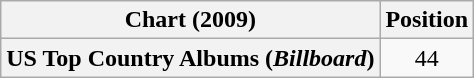<table class="wikitable plainrowheaders" style="text-align:center">
<tr>
<th scope="col">Chart (2009)</th>
<th scope="col">Position</th>
</tr>
<tr>
<th scope="row">US Top Country Albums (<em>Billboard</em>)</th>
<td>44</td>
</tr>
</table>
